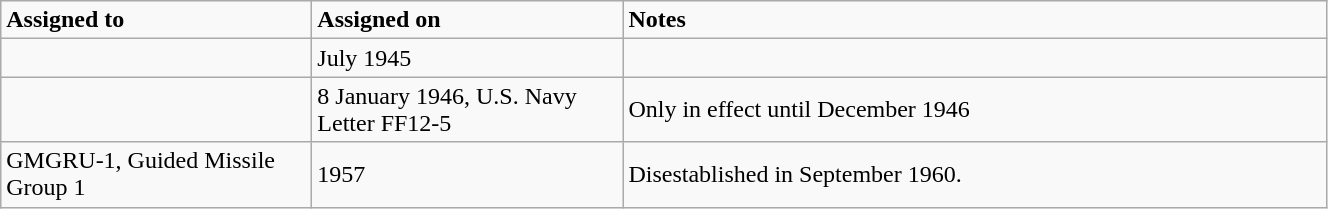<table class="wikitable" style="width: 70%;">
<tr>
<td style="width: 200px;"><strong>Assigned to</strong></td>
<td style="width: 200px;"><strong>Assigned on</strong></td>
<td><strong>Notes</strong></td>
</tr>
<tr>
<td></td>
<td>July 1945</td>
<td></td>
</tr>
<tr>
<td></td>
<td>8 January 1946, U.S. Navy Letter FF12-5</td>
<td>Only in effect until December 1946</td>
</tr>
<tr>
<td>GMGRU-1, Guided Missile Group 1</td>
<td>1957</td>
<td>Disestablished in September 1960.</td>
</tr>
</table>
